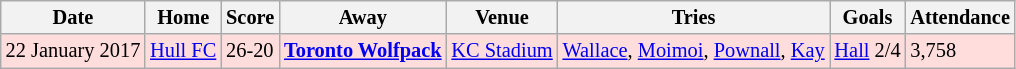<table class="wikitable" style="font-size:85%;">
<tr>
<th>Date</th>
<th>Home</th>
<th>Score</th>
<th>Away</th>
<th>Venue</th>
<th>Tries</th>
<th>Goals</th>
<th>Attendance</th>
</tr>
<tr bgcolor=#FFDDDD>
<td>22 January 2017</td>
<td> <a href='#'>Hull FC</a></td>
<td>26-20</td>
<td> <strong><a href='#'>Toronto Wolfpack</a></strong></td>
<td><a href='#'>KC Stadium</a></td>
<td><a href='#'>Wallace</a>, <a href='#'>Moimoi</a>, <a href='#'>Pownall</a>, <a href='#'>Kay</a></td>
<td><a href='#'>Hall</a> 2/4</td>
<td>3,758</td>
</tr>
</table>
